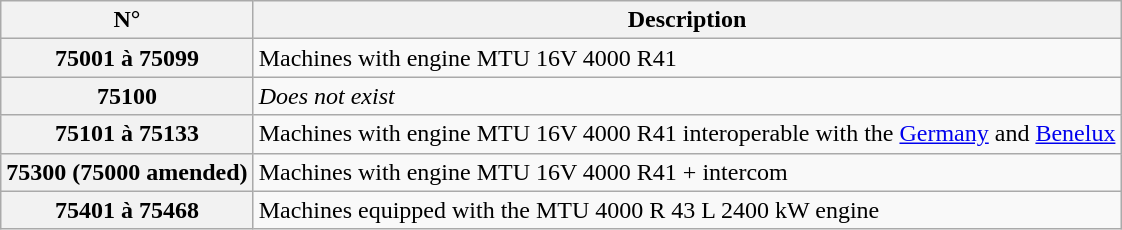<table class="wikitable alternance">
<tr>
<th scope="col">N°</th>
<th scope="col">Description</th>
</tr>
<tr>
<th scope=row>75001 à 75099</th>
<td>Machines with engine MTU 16V 4000 R41</td>
</tr>
<tr>
<th scope=row>75100</th>
<td><em>Does not exist</em></td>
</tr>
<tr>
<th scope=row>75101 à 75133</th>
<td>Machines with engine MTU 16V 4000 R41 interoperable with the <a href='#'>Germany</a> and <a href='#'>Benelux</a></td>
</tr>
<tr>
<th scope=row>75300 (75000 amended)</th>
<td>Machines with engine MTU 16V 4000 R41 + intercom</td>
</tr>
<tr>
<th scope=row>75401 à 75468</th>
<td>Machines equipped with the MTU 4000 R 43 L 2400 kW engine</td>
</tr>
</table>
